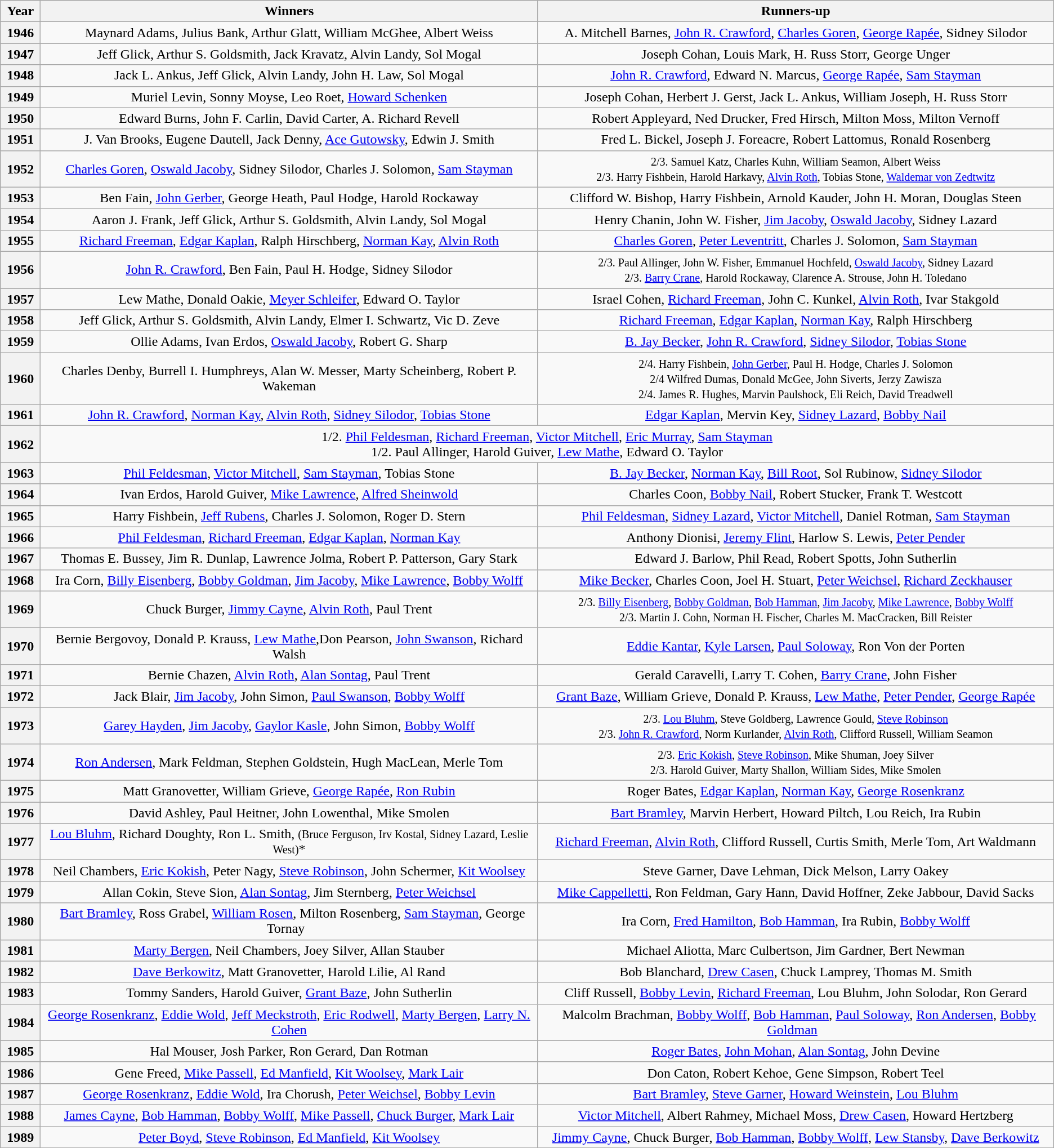<table class="sortable wikitable" style="text-align:center">
<tr>
<th>Year</th>
<th>Winners</th>
<th>Runners-up</th>
</tr>
<tr>
<th> 1946 </th>
<td>Maynard Adams, Julius Bank, Arthur Glatt, William McGhee, Albert Weiss</td>
<td>A. Mitchell Barnes, <a href='#'>John R. Crawford</a>, <a href='#'>Charles Goren</a>, <a href='#'>George Rapée</a>, Sidney Silodor</td>
</tr>
<tr>
<th>1947</th>
<td>Jeff Glick, Arthur S. Goldsmith, Jack Kravatz, Alvin Landy, Sol Mogal</td>
<td>Joseph Cohan, Louis Mark, H. Russ Storr, George Unger</td>
</tr>
<tr>
<th>1948</th>
<td>Jack L. Ankus, Jeff Glick, Alvin Landy, John H. Law, Sol Mogal</td>
<td><a href='#'>John R. Crawford</a>, Edward N. Marcus, <a href='#'>George Rapée</a>, <a href='#'>Sam Stayman</a></td>
</tr>
<tr>
<th>1949</th>
<td>Muriel Levin, Sonny Moyse, Leo Roet, <a href='#'>Howard Schenken</a></td>
<td>Joseph Cohan, Herbert J. Gerst, Jack L. Ankus, William Joseph, H. Russ Storr</td>
</tr>
<tr>
<th>1950</th>
<td>Edward Burns, John F. Carlin, David Carter, A. Richard Revell</td>
<td>Robert Appleyard, Ned Drucker, Fred Hirsch, Milton Moss, Milton Vernoff</td>
</tr>
<tr>
<th>1951</th>
<td>J. Van Brooks, Eugene Dautell, Jack Denny, <a href='#'>Ace Gutowsky</a>, Edwin J. Smith</td>
<td>Fred L. Bickel, Joseph J. Foreacre, Robert Lattomus, Ronald Rosenberg</td>
</tr>
<tr>
<th>1952</th>
<td><a href='#'>Charles Goren</a>, <a href='#'>Oswald Jacoby</a>, Sidney Silodor, Charles J. Solomon, <a href='#'>Sam Stayman</a></td>
<td><small>2/3. Samuel Katz, Charles Kuhn, William Seamon, Albert Weiss <br>2/3. Harry Fishbein, Harold Harkavy, <a href='#'>Alvin Roth</a>, Tobias Stone, <a href='#'>Waldemar von Zedtwitz</a></small></td>
</tr>
<tr>
<th>1953</th>
<td>Ben Fain, <a href='#'>John Gerber</a>, George Heath, Paul Hodge, Harold Rockaway</td>
<td>Clifford W. Bishop, Harry Fishbein, Arnold Kauder, John H. Moran, Douglas Steen</td>
</tr>
<tr>
<th>1954</th>
<td>Aaron J. Frank, Jeff Glick, Arthur S. Goldsmith, Alvin Landy, Sol Mogal</td>
<td>Henry Chanin, John W. Fisher, <a href='#'>Jim Jacoby</a>, <a href='#'>Oswald Jacoby</a>, Sidney Lazard</td>
</tr>
<tr>
<th>1955</th>
<td><a href='#'>Richard Freeman</a>, <a href='#'>Edgar Kaplan</a>, Ralph Hirschberg, <a href='#'>Norman Kay</a>, <a href='#'>Alvin Roth</a></td>
<td><a href='#'>Charles Goren</a>, <a href='#'>Peter Leventritt</a>, Charles J. Solomon, <a href='#'>Sam Stayman</a></td>
</tr>
<tr>
<th>1956</th>
<td><a href='#'>John R. Crawford</a>, Ben Fain, Paul H. Hodge, Sidney Silodor</td>
<td><small>2/3. Paul Allinger, John W. Fisher, Emmanuel Hochfeld, <a href='#'>Oswald Jacoby</a>, Sidney Lazard <br>2/3. <a href='#'>Barry Crane</a>, Harold Rockaway, Clarence A. Strouse, John H. Toledano</small></td>
</tr>
<tr>
<th>1957</th>
<td>Lew Mathe, Donald Oakie, <a href='#'>Meyer Schleifer</a>, Edward O. Taylor</td>
<td>Israel Cohen, <a href='#'>Richard Freeman</a>, John C. Kunkel, <a href='#'>Alvin Roth</a>, Ivar Stakgold</td>
</tr>
<tr>
<th>1958</th>
<td>Jeff Glick, Arthur S. Goldsmith, Alvin Landy, Elmer I. Schwartz, Vic D. Zeve</td>
<td><a href='#'>Richard Freeman</a>, <a href='#'>Edgar Kaplan</a>, <a href='#'>Norman Kay</a>, Ralph Hirschberg</td>
</tr>
<tr>
<th>1959</th>
<td>Ollie Adams, Ivan Erdos, <a href='#'>Oswald Jacoby</a>, Robert G. Sharp</td>
<td><a href='#'>B. Jay Becker</a>, <a href='#'>John R. Crawford</a>, <a href='#'>Sidney Silodor</a>, <a href='#'>Tobias Stone</a></td>
</tr>
<tr>
<th>1960</th>
<td>Charles Denby, Burrell I. Humphreys, Alan W. Messer, Marty Scheinberg, Robert P. Wakeman</td>
<td><small>2/4. Harry Fishbein, <a href='#'>John Gerber</a>, Paul H. Hodge, Charles J. Solomon <br>2/4 Wilfred Dumas, Donald McGee, John Siverts, Jerzy Zawisza <br>2/4. James R. Hughes, Marvin Paulshock, Eli Reich, David Treadwell</small></td>
</tr>
<tr>
<th>1961</th>
<td><a href='#'>John R. Crawford</a>, <a href='#'>Norman Kay</a>, <a href='#'>Alvin Roth</a>, <a href='#'>Sidney Silodor</a>, <a href='#'>Tobias Stone</a></td>
<td><a href='#'>Edgar Kaplan</a>, Mervin Key, <a href='#'>Sidney Lazard</a>, <a href='#'>Bobby Nail</a></td>
</tr>
<tr>
<th>1962</th>
<td colspan=2>1/2. <a href='#'>Phil Feldesman</a>, <a href='#'>Richard Freeman</a>, <a href='#'>Victor Mitchell</a>, <a href='#'>Eric Murray</a>, <a href='#'>Sam Stayman</a> <br>1/2. Paul Allinger, Harold Guiver, <a href='#'>Lew Mathe</a>, Edward O. Taylor</td>
</tr>
<tr>
<th>1963</th>
<td><a href='#'>Phil Feldesman</a>, <a href='#'>Victor Mitchell</a>, <a href='#'>Sam Stayman</a>, Tobias Stone</td>
<td><a href='#'>B. Jay Becker</a>, <a href='#'>Norman Kay</a>, <a href='#'>Bill Root</a>, Sol Rubinow, <a href='#'>Sidney Silodor</a></td>
</tr>
<tr>
<th>1964</th>
<td>Ivan Erdos, Harold Guiver, <a href='#'>Mike Lawrence</a>, <a href='#'>Alfred Sheinwold</a></td>
<td>Charles Coon, <a href='#'>Bobby Nail</a>, Robert Stucker, Frank T. Westcott</td>
</tr>
<tr>
<th>1965</th>
<td>Harry Fishbein, <a href='#'>Jeff Rubens</a>, Charles J. Solomon, Roger D. Stern</td>
<td><a href='#'>Phil Feldesman</a>, <a href='#'>Sidney Lazard</a>, <a href='#'>Victor Mitchell</a>, Daniel Rotman, <a href='#'>Sam Stayman</a></td>
</tr>
<tr>
<th>1966</th>
<td><a href='#'>Phil Feldesman</a>, <a href='#'>Richard Freeman</a>, <a href='#'>Edgar Kaplan</a>, <a href='#'>Norman Kay</a></td>
<td>Anthony Dionisi, <a href='#'>Jeremy Flint</a>, Harlow S. Lewis, <a href='#'>Peter Pender</a></td>
</tr>
<tr>
<th>1967</th>
<td>Thomas E. Bussey, Jim R. Dunlap, Lawrence Jolma, Robert P. Patterson, Gary Stark</td>
<td>Edward J. Barlow, Phil Read, Robert Spotts, John Sutherlin</td>
</tr>
<tr>
<th>1968</th>
<td>Ira Corn, <a href='#'>Billy Eisenberg</a>, <a href='#'>Bobby Goldman</a>, <a href='#'>Jim Jacoby</a>, <a href='#'>Mike Lawrence</a>, <a href='#'>Bobby Wolff</a></td>
<td><a href='#'>Mike Becker</a>, Charles Coon, Joel H. Stuart, <a href='#'>Peter Weichsel</a>, <a href='#'>Richard Zeckhauser</a></td>
</tr>
<tr>
<th>1969</th>
<td>Chuck Burger, <a href='#'>Jimmy Cayne</a>, <a href='#'>Alvin Roth</a>, Paul Trent</td>
<td><small>2/3. <a href='#'>Billy Eisenberg</a>, <a href='#'>Bobby Goldman</a>, <a href='#'>Bob Hamman</a>, <a href='#'>Jim Jacoby</a>, <a href='#'>Mike Lawrence</a>, <a href='#'>Bobby Wolff</a> <br>2/3. Martin J. Cohn, Norman H. Fischer, Charles M. MacCracken, Bill Reister</small></td>
</tr>
<tr>
<th>1970</th>
<td>Bernie Bergovoy, Donald P. Krauss, <a href='#'>Lew Mathe</a>,Don Pearson, <a href='#'>John Swanson</a>, Richard Walsh</td>
<td><a href='#'>Eddie Kantar</a>, <a href='#'>Kyle Larsen</a>, <a href='#'>Paul Soloway</a>, Ron Von der Porten</td>
</tr>
<tr>
<th>1971</th>
<td>Bernie Chazen, <a href='#'>Alvin Roth</a>, <a href='#'>Alan Sontag</a>, Paul Trent</td>
<td>Gerald Caravelli, Larry T. Cohen, <a href='#'>Barry Crane</a>, John Fisher</td>
</tr>
<tr>
<th>1972</th>
<td>Jack Blair, <a href='#'>Jim Jacoby</a>, John Simon, <a href='#'>Paul Swanson</a>, <a href='#'>Bobby Wolff</a></td>
<td><a href='#'>Grant Baze</a>, William Grieve, Donald P. Krauss, <a href='#'>Lew Mathe</a>, <a href='#'>Peter Pender</a>, <a href='#'>George Rapée</a></td>
</tr>
<tr>
<th>1973</th>
<td><a href='#'>Garey Hayden</a>, <a href='#'>Jim Jacoby</a>, <a href='#'>Gaylor Kasle</a>, John Simon, <a href='#'>Bobby Wolff</a></td>
<td><small>2/3. <a href='#'>Lou Bluhm</a>, Steve Goldberg, Lawrence Gould, <a href='#'>Steve Robinson</a> <br>2/3. <a href='#'>John R. Crawford</a>, Norm Kurlander, <a href='#'>Alvin Roth</a>, Clifford Russell, William Seamon</small></td>
</tr>
<tr>
<th>1974</th>
<td><a href='#'>Ron Andersen</a>, Mark Feldman, Stephen Goldstein, Hugh MacLean, Merle Tom</td>
<td><small>2/3. <a href='#'>Eric Kokish</a>, <a href='#'>Steve Robinson</a>, Mike Shuman, Joey Silver <br>2/3. Harold Guiver, Marty Shallon, William Sides, Mike Smolen</small></td>
</tr>
<tr>
<th>1975</th>
<td>Matt Granovetter, William Grieve, <a href='#'>George Rapée</a>, <a href='#'>Ron Rubin</a></td>
<td>Roger Bates, <a href='#'>Edgar Kaplan</a>, <a href='#'>Norman Kay</a>, <a href='#'>George Rosenkranz</a></td>
</tr>
<tr>
<th>1976</th>
<td>David Ashley, Paul Heitner, John Lowenthal, Mike Smolen</td>
<td><a href='#'>Bart Bramley</a>, Marvin Herbert, Howard Piltch, Lou Reich, Ira Rubin</td>
</tr>
<tr>
<th>1977</th>
<td><a href='#'>Lou Bluhm</a>, Richard Doughty, Ron L. Smith, <small>(Bruce Ferguson, Irv Kostal, Sidney Lazard, Leslie West)</small>*</td>
<td><a href='#'>Richard Freeman</a>, <a href='#'>Alvin Roth</a>, Clifford Russell, Curtis Smith, Merle Tom, Art Waldmann</td>
</tr>
<tr>
<th>1978</th>
<td>Neil Chambers, <a href='#'>Eric Kokish</a>, Peter Nagy, <a href='#'>Steve Robinson</a>, John Schermer, <a href='#'>Kit Woolsey</a></td>
<td>Steve Garner, Dave Lehman, Dick Melson, Larry Oakey</td>
</tr>
<tr>
<th>1979</th>
<td>Allan Cokin, Steve Sion, <a href='#'>Alan Sontag</a>, Jim Sternberg, <a href='#'>Peter Weichsel</a></td>
<td><a href='#'>Mike Cappelletti</a>, Ron Feldman, Gary Hann, David Hoffner, Zeke Jabbour, David Sacks</td>
</tr>
<tr>
<th>1980</th>
<td>  <a href='#'>Bart Bramley</a>, Ross Grabel, <a href='#'>William Rosen</a>, Milton Rosenberg, <a href='#'>Sam Stayman</a>, George Tornay  </td>
<td>Ira Corn, <a href='#'>Fred Hamilton</a>, <a href='#'>Bob Hamman</a>, Ira Rubin, <a href='#'>Bobby Wolff</a></td>
</tr>
<tr>
<th>1981</th>
<td><a href='#'>Marty Bergen</a>, Neil Chambers, Joey Silver, Allan Stauber</td>
<td>Michael Aliotta, Marc Culbertson, Jim Gardner, Bert Newman</td>
</tr>
<tr>
<th>1982</th>
<td><a href='#'>Dave Berkowitz</a>, Matt Granovetter, Harold Lilie, Al Rand</td>
<td>Bob Blanchard, <a href='#'>Drew Casen</a>, Chuck Lamprey, Thomas M. Smith</td>
</tr>
<tr>
<th>1983</th>
<td>Tommy Sanders, Harold Guiver, <a href='#'>Grant Baze</a>, John Sutherlin</td>
<td>Cliff Russell, <a href='#'>Bobby Levin</a>, <a href='#'>Richard Freeman</a>, Lou Bluhm, John Solodar, Ron Gerard</td>
</tr>
<tr>
<th>1984</th>
<td><a href='#'>George Rosenkranz</a>, <a href='#'>Eddie Wold</a>, <a href='#'>Jeff Meckstroth</a>, <a href='#'>Eric Rodwell</a>, <a href='#'>Marty Bergen</a>, <a href='#'>Larry N. Cohen</a></td>
<td>  Malcolm Brachman, <a href='#'>Bobby Wolff</a>, <a href='#'>Bob Hamman</a>, <a href='#'>Paul Soloway</a>, <a href='#'>Ron Andersen</a>, <a href='#'>Bobby Goldman</a>  </td>
</tr>
<tr>
<th>1985</th>
<td>Hal Mouser, Josh Parker, Ron Gerard, Dan Rotman</td>
<td><a href='#'>Roger Bates</a>, <a href='#'>John Mohan</a>, <a href='#'>Alan Sontag</a>, John Devine</td>
</tr>
<tr>
<th>1986</th>
<td>Gene Freed, <a href='#'>Mike Passell</a>, <a href='#'>Ed Manfield</a>, <a href='#'>Kit Woolsey</a>, <a href='#'>Mark Lair</a></td>
<td>Don Caton, Robert Kehoe, Gene Simpson, Robert Teel</td>
</tr>
<tr>
<th>1987</th>
<td><a href='#'>George Rosenkranz</a>, <a href='#'>Eddie Wold</a>, Ira Chorush, <a href='#'>Peter Weichsel</a>, <a href='#'>Bobby Levin</a></td>
<td><a href='#'>Bart Bramley</a>, <a href='#'>Steve Garner</a>, <a href='#'>Howard Weinstein</a>, <a href='#'>Lou Bluhm</a></td>
</tr>
<tr>
<th>1988</th>
<td><a href='#'>James Cayne</a>, <a href='#'>Bob Hamman</a>, <a href='#'>Bobby Wolff</a>, <a href='#'>Mike Passell</a>, <a href='#'>Chuck Burger</a>, <a href='#'>Mark Lair</a></td>
<td><a href='#'>Victor Mitchell</a>, Albert Rahmey, Michael Moss, <a href='#'>Drew Casen</a>, Howard Hertzberg</td>
</tr>
<tr>
<th>1989</th>
<td><a href='#'>Peter Boyd</a>, <a href='#'>Steve Robinson</a>, <a href='#'>Ed Manfield</a>, <a href='#'>Kit Woolsey</a></td>
<td><a href='#'>Jimmy Cayne</a>, Chuck Burger, <a href='#'>Bob Hamman</a>, <a href='#'>Bobby Wolff</a>, <a href='#'>Lew Stansby</a>, <a href='#'>Dave Berkowitz</a></td>
</tr>
</table>
